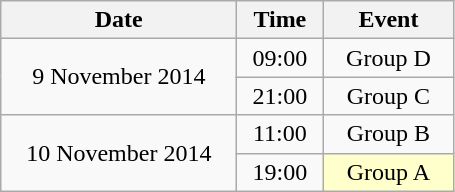<table class = "wikitable" style="text-align:center;">
<tr>
<th width=150>Date</th>
<th width=50>Time</th>
<th width=80>Event</th>
</tr>
<tr>
<td rowspan=2>9 November 2014</td>
<td>09:00</td>
<td>Group D</td>
</tr>
<tr>
<td>21:00</td>
<td>Group C</td>
</tr>
<tr>
<td rowspan=2>10 November 2014</td>
<td>11:00</td>
<td>Group B</td>
</tr>
<tr>
<td>19:00</td>
<td bgcolor=ffffcc>Group A</td>
</tr>
</table>
